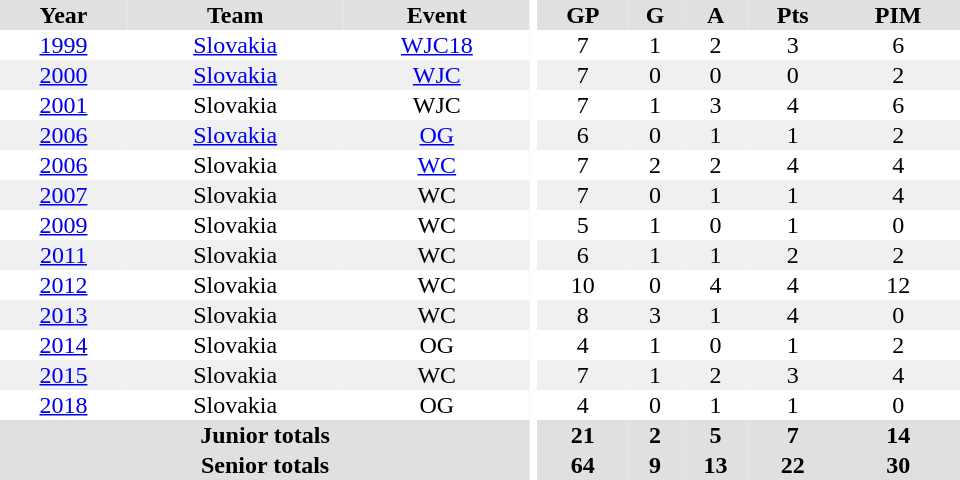<table border="0" cellpadding="1" cellspacing="0" ID="Table3" style="text-align:center; width:40em">
<tr ALIGN="center" bgcolor="#e0e0e0">
<th>Year</th>
<th>Team</th>
<th>Event</th>
<th rowspan="99" bgcolor="#ffffff"></th>
<th>GP</th>
<th>G</th>
<th>A</th>
<th>Pts</th>
<th>PIM</th>
</tr>
<tr>
<td><a href='#'>1999</a></td>
<td><a href='#'>Slovakia</a></td>
<td><a href='#'>WJC18</a></td>
<td>7</td>
<td>1</td>
<td>2</td>
<td>3</td>
<td>6</td>
</tr>
<tr bgcolor="#f0f0f0">
<td><a href='#'>2000</a></td>
<td><a href='#'>Slovakia</a></td>
<td><a href='#'>WJC</a></td>
<td>7</td>
<td>0</td>
<td>0</td>
<td>0</td>
<td>2</td>
</tr>
<tr>
<td><a href='#'>2001</a></td>
<td>Slovakia</td>
<td>WJC</td>
<td>7</td>
<td>1</td>
<td>3</td>
<td>4</td>
<td>6</td>
</tr>
<tr bgcolor="#f0f0f0">
<td><a href='#'>2006</a></td>
<td><a href='#'>Slovakia</a></td>
<td><a href='#'>OG</a></td>
<td>6</td>
<td>0</td>
<td>1</td>
<td>1</td>
<td>2</td>
</tr>
<tr>
<td><a href='#'>2006</a></td>
<td>Slovakia</td>
<td><a href='#'>WC</a></td>
<td>7</td>
<td>2</td>
<td>2</td>
<td>4</td>
<td>4</td>
</tr>
<tr bgcolor="#f0f0f0">
<td><a href='#'>2007</a></td>
<td>Slovakia</td>
<td>WC</td>
<td>7</td>
<td>0</td>
<td>1</td>
<td>1</td>
<td>4</td>
</tr>
<tr>
<td><a href='#'>2009</a></td>
<td>Slovakia</td>
<td>WC</td>
<td>5</td>
<td>1</td>
<td>0</td>
<td>1</td>
<td>0</td>
</tr>
<tr bgcolor="#f0f0f0">
<td><a href='#'>2011</a></td>
<td>Slovakia</td>
<td>WC</td>
<td>6</td>
<td>1</td>
<td>1</td>
<td>2</td>
<td>2</td>
</tr>
<tr>
<td><a href='#'>2012</a></td>
<td>Slovakia</td>
<td>WC</td>
<td>10</td>
<td>0</td>
<td>4</td>
<td>4</td>
<td>12</td>
</tr>
<tr bgcolor="#f0f0f0">
<td><a href='#'>2013</a></td>
<td>Slovakia</td>
<td>WC</td>
<td>8</td>
<td>3</td>
<td>1</td>
<td>4</td>
<td>0</td>
</tr>
<tr>
<td><a href='#'>2014</a></td>
<td>Slovakia</td>
<td>OG</td>
<td>4</td>
<td>1</td>
<td>0</td>
<td>1</td>
<td>2</td>
</tr>
<tr bgcolor="#f0f0f0">
<td><a href='#'>2015</a></td>
<td>Slovakia</td>
<td>WC</td>
<td>7</td>
<td>1</td>
<td>2</td>
<td>3</td>
<td>4</td>
</tr>
<tr>
<td><a href='#'>2018</a></td>
<td>Slovakia</td>
<td>OG</td>
<td>4</td>
<td>0</td>
<td>1</td>
<td>1</td>
<td>0</td>
</tr>
<tr bgcolor="#e0e0e0">
<th colspan="3">Junior totals</th>
<th>21</th>
<th>2</th>
<th>5</th>
<th>7</th>
<th>14</th>
</tr>
<tr bgcolor="#e0e0e0">
<th colspan="3">Senior totals</th>
<th>64</th>
<th>9</th>
<th>13</th>
<th>22</th>
<th>30</th>
</tr>
</table>
